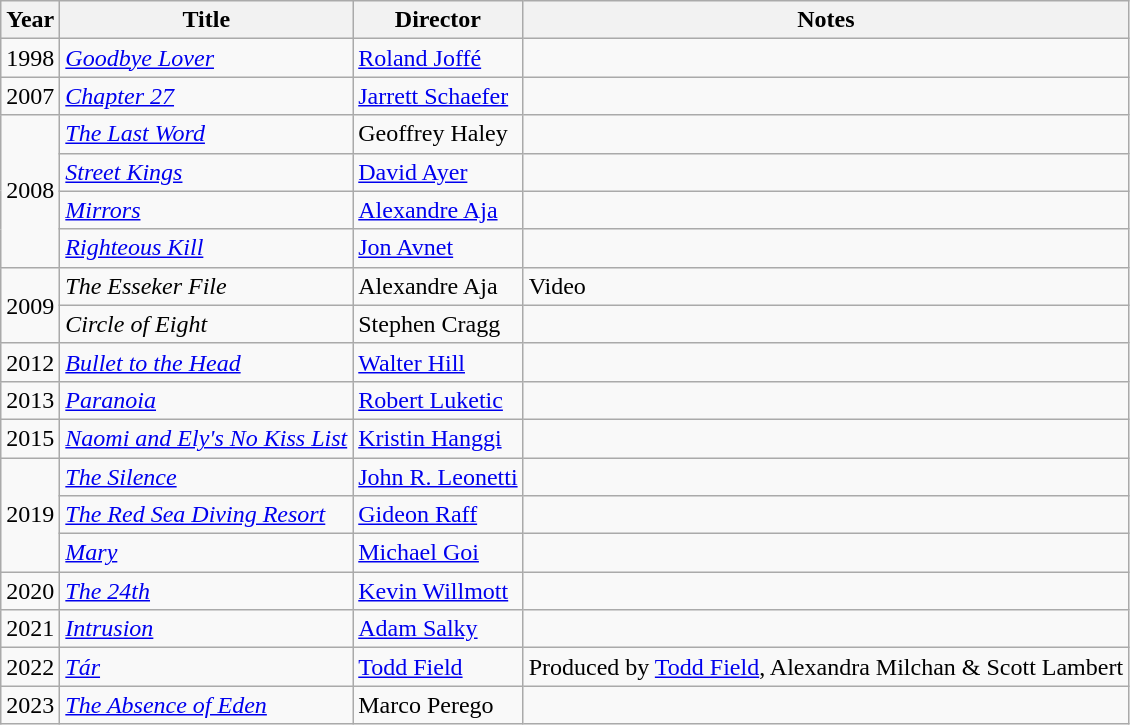<table class="wikitable">
<tr>
<th>Year</th>
<th>Title</th>
<th>Director</th>
<th>Notes</th>
</tr>
<tr>
<td>1998</td>
<td><em><a href='#'>Goodbye Lover</a></em></td>
<td><a href='#'>Roland Joffé</a></td>
<td></td>
</tr>
<tr>
<td>2007</td>
<td><em><a href='#'>Chapter 27</a></em></td>
<td><a href='#'>Jarrett Schaefer</a></td>
<td></td>
</tr>
<tr>
<td rowspan="4">2008</td>
<td><em><a href='#'>The Last Word</a></em></td>
<td>Geoffrey Haley</td>
<td></td>
</tr>
<tr>
<td><em><a href='#'>Street Kings</a></em></td>
<td><a href='#'>David Ayer</a></td>
<td></td>
</tr>
<tr>
<td><em><a href='#'>Mirrors</a></em></td>
<td><a href='#'>Alexandre Aja</a></td>
<td></td>
</tr>
<tr>
<td><em><a href='#'>Righteous Kill</a></em></td>
<td><a href='#'>Jon Avnet</a></td>
<td></td>
</tr>
<tr>
<td rowspan="2">2009</td>
<td><em>The Esseker File</em></td>
<td>Alexandre Aja</td>
<td>Video</td>
</tr>
<tr>
<td><em>Circle of Eight</em></td>
<td>Stephen Cragg</td>
<td></td>
</tr>
<tr>
<td>2012</td>
<td><em><a href='#'>Bullet to the Head</a></em></td>
<td><a href='#'>Walter Hill</a></td>
<td></td>
</tr>
<tr>
<td>2013</td>
<td><em><a href='#'>Paranoia</a></em></td>
<td><a href='#'>Robert Luketic</a></td>
<td></td>
</tr>
<tr>
<td>2015</td>
<td><em><a href='#'>Naomi and Ely's No Kiss List</a></em></td>
<td><a href='#'>Kristin Hanggi</a></td>
<td></td>
</tr>
<tr>
<td rowspan="3">2019</td>
<td><em><a href='#'>The Silence</a></em></td>
<td><a href='#'>John R. Leonetti</a></td>
</tr>
<tr>
<td><em><a href='#'>The Red Sea Diving Resort</a></em></td>
<td><a href='#'>Gideon Raff</a></td>
<td></td>
</tr>
<tr>
<td><em><a href='#'>Mary</a></em></td>
<td><a href='#'>Michael Goi</a></td>
<td></td>
</tr>
<tr>
<td>2020</td>
<td><em><a href='#'>The 24th</a></em></td>
<td><a href='#'>Kevin Willmott</a></td>
<td></td>
</tr>
<tr>
<td>2021</td>
<td><em><a href='#'>Intrusion</a></em></td>
<td><a href='#'>Adam Salky</a></td>
<td></td>
</tr>
<tr>
<td>2022</td>
<td><em><a href='#'>Tár</a></em></td>
<td><a href='#'>Todd Field</a></td>
<td>Produced by <a href='#'>Todd Field</a>, Alexandra Milchan & Scott Lambert</td>
</tr>
<tr>
<td>2023</td>
<td><em><a href='#'>The Absence of Eden</a></em></td>
<td>Marco Perego</td>
<td></td>
</tr>
</table>
